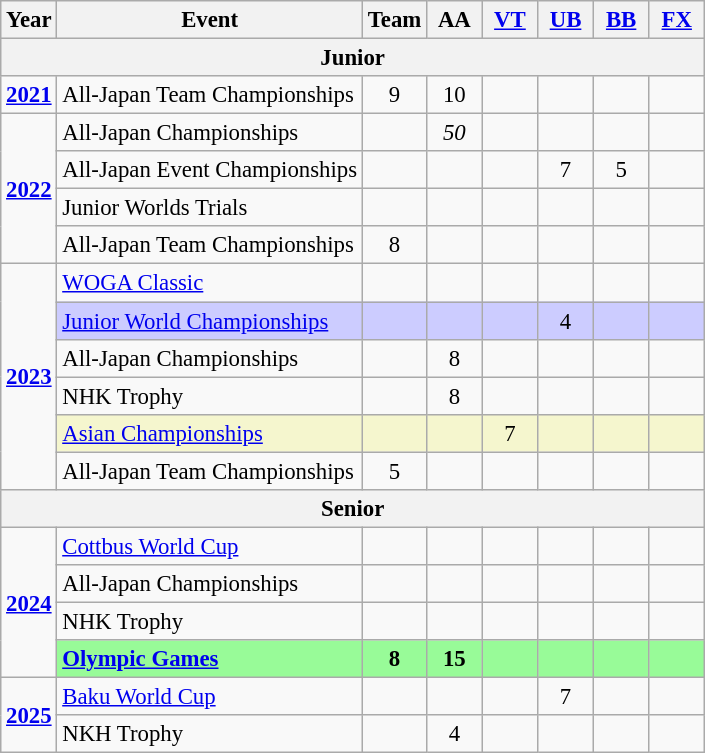<table class="wikitable" style="text-align:center; font-size:95%;">
<tr>
<th align=center>Year</th>
<th align=center>Event</th>
<th style="width:30px;">Team</th>
<th style="width:30px;">AA</th>
<th style="width:30px;"><a href='#'>VT</a></th>
<th style="width:30px;"><a href='#'>UB</a></th>
<th style="width:30px;"><a href='#'>BB</a></th>
<th style="width:30px;"><a href='#'>FX</a></th>
</tr>
<tr>
<th colspan="8"><strong>Junior</strong></th>
</tr>
<tr>
<td rowspan="1"><strong><a href='#'>2021</a></strong></td>
<td align=left>All-Japan Team Championships</td>
<td>9</td>
<td>10</td>
<td></td>
<td></td>
<td></td>
<td></td>
</tr>
<tr>
<td rowspan="4"><strong><a href='#'>2022</a></strong></td>
<td align=left>All-Japan Championships</td>
<td></td>
<td><em>50</em></td>
<td></td>
<td></td>
<td></td>
<td></td>
</tr>
<tr>
<td align=left>All-Japan Event Championships</td>
<td></td>
<td></td>
<td></td>
<td>7</td>
<td>5</td>
<td></td>
</tr>
<tr>
<td align=left>Junior Worlds Trials</td>
<td></td>
<td></td>
<td></td>
<td></td>
<td></td>
<td></td>
</tr>
<tr>
<td align=left>All-Japan Team Championships</td>
<td>8</td>
<td></td>
<td></td>
<td></td>
<td></td>
<td></td>
</tr>
<tr>
<td rowspan="6"><strong><a href='#'>2023</a></strong></td>
<td align=left><a href='#'>WOGA Classic</a></td>
<td></td>
<td></td>
<td></td>
<td></td>
<td></td>
<td></td>
</tr>
<tr bgcolor=#CCCCFF>
<td align=left><a href='#'>Junior World Championships</a></td>
<td></td>
<td></td>
<td></td>
<td>4</td>
<td></td>
<td></td>
</tr>
<tr>
<td align=left>All-Japan Championships</td>
<td></td>
<td>8</td>
<td></td>
<td></td>
<td></td>
<td></td>
</tr>
<tr>
<td align=left>NHK Trophy</td>
<td></td>
<td>8</td>
<td></td>
<td></td>
<td></td>
<td></td>
</tr>
<tr bgcolor=#F5F6CE>
<td align=left><a href='#'>Asian Championships</a></td>
<td></td>
<td></td>
<td>7</td>
<td></td>
<td></td>
<td></td>
</tr>
<tr>
<td align=left>All-Japan Team Championships</td>
<td>5</td>
<td></td>
<td></td>
<td></td>
<td></td>
<td></td>
</tr>
<tr>
<th colspan="8"><strong>Senior</strong></th>
</tr>
<tr>
<td rowspan="4"><strong><a href='#'>2024</a></strong></td>
<td align=left><a href='#'>Cottbus World Cup</a></td>
<td></td>
<td></td>
<td></td>
<td></td>
<td></td>
<td></td>
</tr>
<tr>
<td align=left>All-Japan Championships</td>
<td></td>
<td></td>
<td></td>
<td></td>
<td></td>
<td></td>
</tr>
<tr>
<td align=left>NHK Trophy</td>
<td></td>
<td></td>
<td></td>
<td></td>
<td></td>
<td></td>
</tr>
<tr bgcolor=98FB98>
<td align=left><strong><a href='#'>Olympic Games</a></strong></td>
<td><strong>8</strong></td>
<td><strong>15</strong></td>
<td></td>
<td></td>
<td></td>
<td></td>
</tr>
<tr>
<td rowspan="2"><strong><a href='#'>2025</a></strong></td>
<td align=left><a href='#'>Baku World Cup</a></td>
<td></td>
<td></td>
<td></td>
<td>7</td>
<td></td>
<td></td>
</tr>
<tr>
<td align=left>NKH Trophy</td>
<td></td>
<td>4</td>
<td></td>
<td></td>
<td></td>
<td></td>
</tr>
</table>
